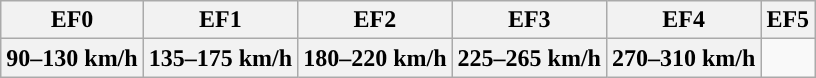<table class="wikitable">
<tr>
<th style="background-color:#">EF0</th>
<th style="background-color:#">EF1</th>
<th style="background-color:#">EF2</th>
<th style="background-color:#">EF3</th>
<th style="background-color:#">EF4</th>
<th style="background-color:#">EF5</th>
</tr>
<tr>
<th>90–130 km/h</th>
<th>135–175 km/h</th>
<th>180–220 km/h</th>
<th>225–265 km/h</th>
<th>270–310 km/h</th>
</tr>
</table>
